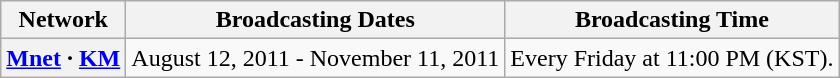<table class="wikitable">
<tr>
<th>Network</th>
<th>Broadcasting Dates</th>
<th>Broadcasting Time</th>
</tr>
<tr>
<th rowspan="1" style="vertical-align: center;"><a href='#'>Mnet</a> · <a href='#'>KM</a></th>
<td align="center">August 12, 2011 - November 11, 2011</td>
<td align="center">Every Friday at 11:00 PM (KST).</td>
</tr>
</table>
